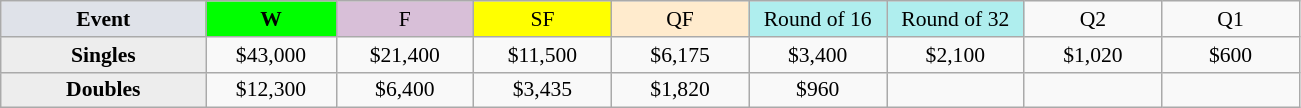<table class=wikitable style=font-size:90%;text-align:center>
<tr>
<td width=130 bgcolor=dfe2e9><strong>Event</strong></td>
<td width=80 bgcolor=lime><strong>W</strong></td>
<td width=85 bgcolor=thistle>F</td>
<td width=85 bgcolor=ffff00>SF</td>
<td width=85 bgcolor=ffebcd>QF</td>
<td width=85 bgcolor=afeeee>Round of 16</td>
<td width=85 bgcolor=afeeee>Round of 32</td>
<td width=85>Q2</td>
<td width=85>Q1</td>
</tr>
<tr>
<th style=background:#ededed>Singles</th>
<td>$43,000</td>
<td>$21,400</td>
<td>$11,500</td>
<td>$6,175</td>
<td>$3,400</td>
<td>$2,100</td>
<td>$1,020</td>
<td>$600</td>
</tr>
<tr>
<th style=background:#ededed>Doubles</th>
<td>$12,300</td>
<td>$6,400</td>
<td>$3,435</td>
<td>$1,820</td>
<td>$960</td>
<td></td>
<td></td>
<td></td>
</tr>
</table>
